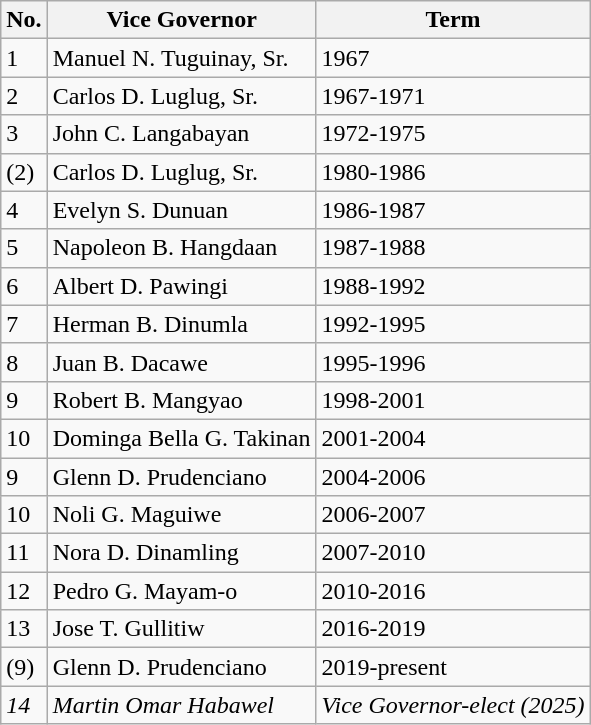<table class="wikitable">
<tr>
<th>No.</th>
<th>Vice Governor</th>
<th>Term</th>
</tr>
<tr>
<td>1</td>
<td>Manuel N. Tuguinay, Sr.</td>
<td>1967</td>
</tr>
<tr>
<td>2</td>
<td>Carlos D. Luglug, Sr.</td>
<td>1967-1971</td>
</tr>
<tr>
<td>3</td>
<td>John C. Langabayan</td>
<td>1972-1975</td>
</tr>
<tr>
<td>(2)</td>
<td>Carlos D. Luglug, Sr.</td>
<td>1980-1986</td>
</tr>
<tr>
<td>4</td>
<td>Evelyn S. Dunuan</td>
<td>1986-1987</td>
</tr>
<tr>
<td>5</td>
<td>Napoleon B. Hangdaan</td>
<td>1987-1988</td>
</tr>
<tr>
<td>6</td>
<td>Albert D. Pawingi</td>
<td>1988-1992</td>
</tr>
<tr>
<td>7</td>
<td>Herman B. Dinumla</td>
<td>1992-1995</td>
</tr>
<tr>
<td>8</td>
<td>Juan B. Dacawe</td>
<td>1995-1996</td>
</tr>
<tr>
<td>9</td>
<td>Robert B. Mangyao</td>
<td>1998-2001</td>
</tr>
<tr>
<td>10</td>
<td>Dominga Bella G. Takinan</td>
<td>2001-2004</td>
</tr>
<tr>
<td>9</td>
<td>Glenn D. Prudenciano</td>
<td>2004-2006</td>
</tr>
<tr>
<td>10</td>
<td>Noli G. Maguiwe</td>
<td>2006-2007</td>
</tr>
<tr>
<td>11</td>
<td>Nora D. Dinamling</td>
<td>2007-2010</td>
</tr>
<tr>
<td>12</td>
<td>Pedro G. Mayam-o</td>
<td>2010-2016</td>
</tr>
<tr>
<td>13</td>
<td>Jose T. Gullitiw</td>
<td>2016-2019</td>
</tr>
<tr>
<td>(9)</td>
<td>Glenn D. Prudenciano</td>
<td>2019-present</td>
</tr>
<tr>
<td><em>14</em></td>
<td><em>Martin Omar Habawel</em></td>
<td><em>Vice Governor-elect (2025)</em></td>
</tr>
</table>
